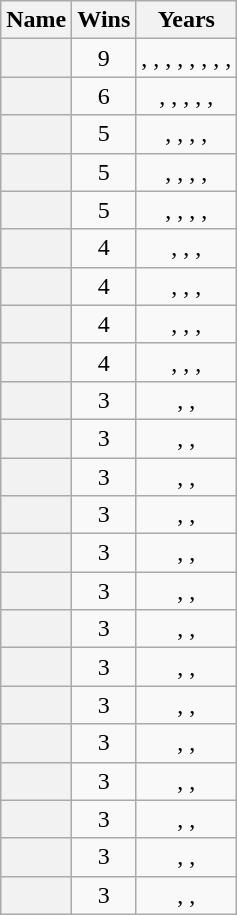<table class="sortable wikitable plainrowheaders" style="text-align:center">
<tr>
<th scope=col>Name</th>
<th scope=col data-sort-type=number>Wins</th>
<th scope=col>Years</th>
</tr>
<tr>
<th scope=row></th>
<td>9</td>
<td>, , , , , , , , </td>
</tr>
<tr>
<th scope=row></th>
<td>6</td>
<td>, , , , , </td>
</tr>
<tr>
<th scope=row></th>
<td>5</td>
<td>, , , , </td>
</tr>
<tr>
<th scope=row></th>
<td>5</td>
<td>, , , , </td>
</tr>
<tr>
<th scope=row></th>
<td>5</td>
<td>, , , , </td>
</tr>
<tr>
<th scope=row></th>
<td>4</td>
<td>, , , </td>
</tr>
<tr>
<th scope=row></th>
<td>4</td>
<td>, , , </td>
</tr>
<tr>
<th scope=row></th>
<td>4</td>
<td>, , , </td>
</tr>
<tr>
<th scope=row></th>
<td>4</td>
<td>, , , </td>
</tr>
<tr>
<th scope=row></th>
<td>3</td>
<td>, , </td>
</tr>
<tr>
<th scope=row></th>
<td>3</td>
<td>, , </td>
</tr>
<tr>
<th scope=row></th>
<td>3</td>
<td>, , </td>
</tr>
<tr>
<th scope=row></th>
<td>3</td>
<td>, , </td>
</tr>
<tr>
<th scope=row></th>
<td>3</td>
<td>, , </td>
</tr>
<tr>
<th scope=row></th>
<td>3</td>
<td>, , </td>
</tr>
<tr>
<th scope=row></th>
<td>3</td>
<td>, , </td>
</tr>
<tr>
<th scope=row></th>
<td>3</td>
<td>, , </td>
</tr>
<tr>
<th scope=row></th>
<td>3</td>
<td>, , </td>
</tr>
<tr>
<th scope=row></th>
<td>3</td>
<td>, , </td>
</tr>
<tr>
<th scope=row></th>
<td>3</td>
<td>, , </td>
</tr>
<tr>
<th scope=row></th>
<td>3</td>
<td>, , </td>
</tr>
<tr>
<th scope=row></th>
<td>3</td>
<td>, , </td>
</tr>
<tr>
<th scope=row></th>
<td>3</td>
<td>, , </td>
</tr>
</table>
